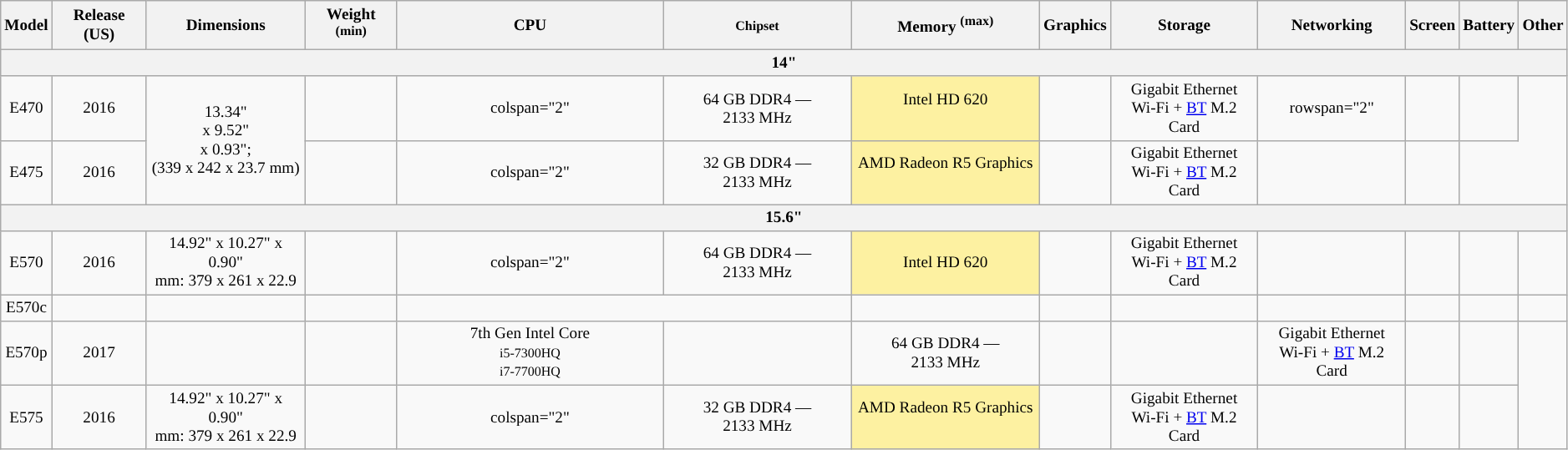<table class="wikitable" style="font-size: 80%; text-align: center; min-width: 80%;">
<tr>
<th>Model</th>
<th>Release (US)</th>
<th>Dimensions</th>
<th>Weight <sup>(min)</sup></th>
<th style="width:17%">CPU</th>
<th><small>Chipset</small></th>
<th>Memory <sup>(max)</sup></th>
<th>Graphics</th>
<th>Storage</th>
<th>Networking</th>
<th>Screen</th>
<th>Battery</th>
<th>Other</th>
</tr>
<tr>
<th colspan="13">14"</th>
</tr>
<tr>
<td>E470</td>
<td>2016</td>
<td rowspan="2">13.34"<br>x 9.52"<br>x 0.93";<br>(339 x 242 x 23.7 mm)</td>
<td></td>
<td>colspan="2" </td>
<td style="background:">64 GB DDR4 — 2133 MHz<br></td>
<td style="background:#fdf1a1;">Intel HD 620 <br><br></td>
<td></td>
<td>Gigabit Ethernet<br>Wi-Fi + <a href='#'>BT</a> M.2 Card</td>
<td>rowspan="2" </td>
<td></td>
<td></td>
</tr>
<tr>
<td>E475</td>
<td>2016</td>
<td></td>
<td>colspan="2" </td>
<td style="background:">32 GB DDR4 — 2133 MHz<br></td>
<td style="background:#fdf1a1;">AMD Radeon R5 Graphics <br><br></td>
<td></td>
<td>Gigabit Ethernet<br>Wi-Fi + <a href='#'>BT</a> M.2 Card</td>
<td></td>
<td></td>
</tr>
<tr>
<th colspan="13">15.6"</th>
</tr>
<tr>
<td>E570</td>
<td>2016</td>
<td>14.92" x 10.27" x 0.90" <br> mm: 379 x 261 x 22.9</td>
<td></td>
<td>colspan="2" </td>
<td style="background:">64 GB DDR4 — 2133 MHz<br></td>
<td style="background:#fdf1a1;">Intel HD 620<br></td>
<td></td>
<td>Gigabit Ethernet<br>Wi-Fi + <a href='#'>BT</a> M.2 Card</td>
<td></td>
<td></td>
<td></td>
</tr>
<tr>
<td>E570c</td>
<td></td>
<td></td>
<td></td>
<td colspan="2"></td>
<td></td>
<td></td>
<td></td>
<td></td>
<td></td>
<td></td>
<td></td>
</tr>
<tr>
<td>E570p</td>
<td>2017</td>
<td></td>
<td></td>
<td style="background:">7th Gen Intel Core <br><small>i5-7300HQ<br>i7-7700HQ</small></td>
<td></td>
<td style="background:">64 GB DDR4 — 2133 MHz<br></td>
<td></td>
<td></td>
<td>Gigabit Ethernet<br>Wi-Fi + <a href='#'>BT</a> M.2 Card</td>
<td></td>
<td></td>
</tr>
<tr>
<td>E575</td>
<td>2016</td>
<td>14.92" x 10.27" x 0.90" <br> mm: 379 x 261 x 22.9</td>
<td></td>
<td>colspan="2" </td>
<td style="background:">32 GB DDR4 — 2133 MHz<br></td>
<td style="background:#fdf1a1;">AMD Radeon R5 Graphics <br><br></td>
<td></td>
<td>Gigabit Ethernet<br>Wi-Fi + <a href='#'>BT</a> M.2 Card</td>
<td></td>
<td></td>
<td></td>
</tr>
</table>
